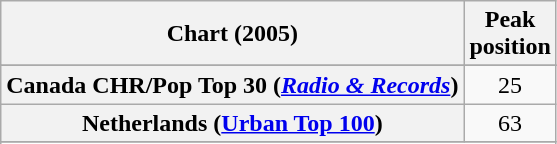<table class="wikitable sortable plainrowheaders" style="text-align:center">
<tr>
<th>Chart (2005)</th>
<th>Peak<br>position</th>
</tr>
<tr>
</tr>
<tr>
</tr>
<tr>
<th scope="row">Canada CHR/Pop Top 30 (<em><a href='#'>Radio & Records</a></em>)</th>
<td>25</td>
</tr>
<tr>
<th scope="row">Netherlands (<a href='#'>Urban Top 100</a>)</th>
<td>63</td>
</tr>
<tr>
</tr>
<tr>
</tr>
<tr>
</tr>
<tr>
</tr>
<tr>
</tr>
</table>
